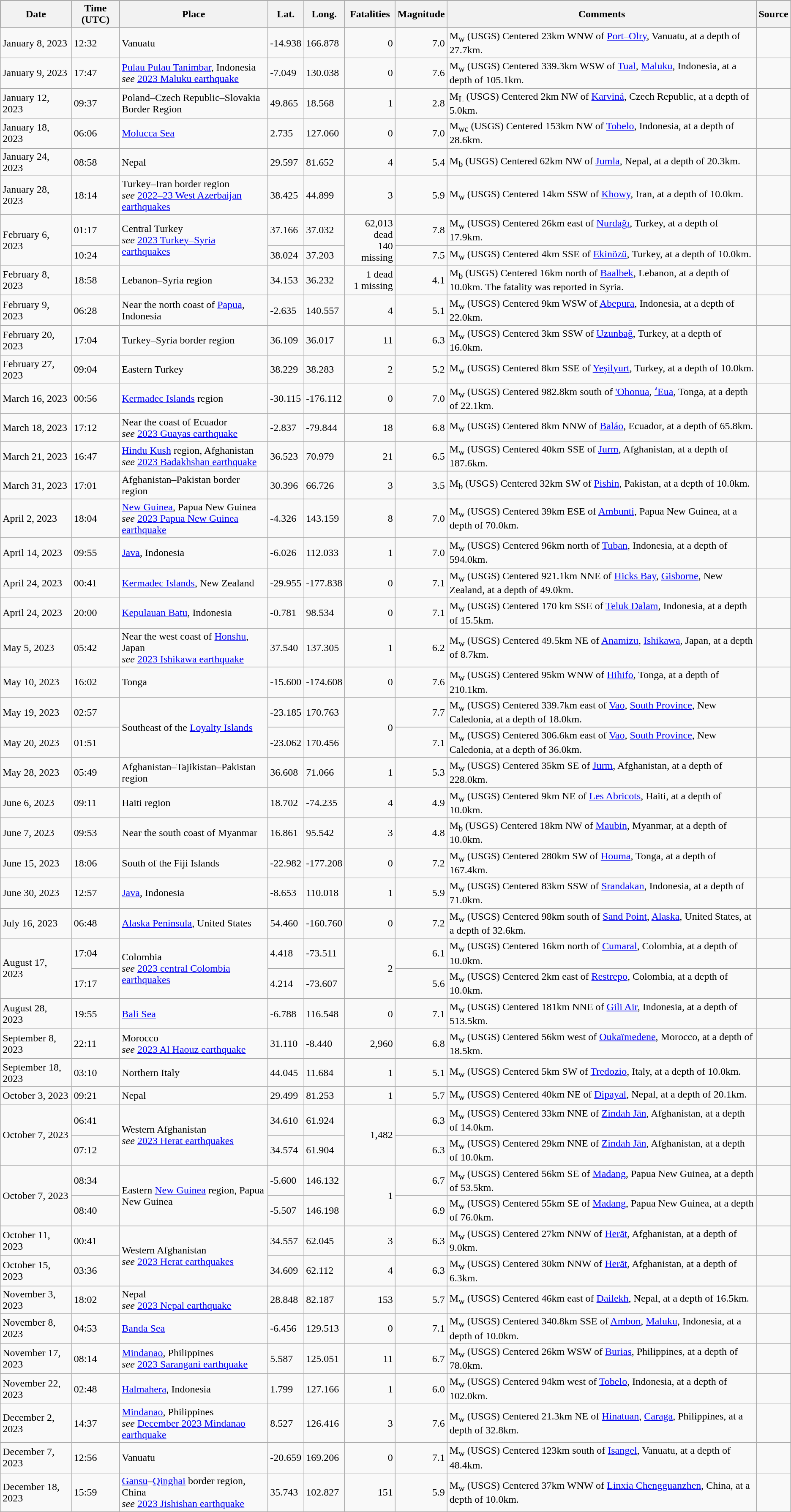<table class="wikitable sortable">
<tr style="background:black;">
<th>Date</th>
<th>Time (UTC)</th>
<th>Place</th>
<th>Lat.</th>
<th>Long.</th>
<th>Fatalities</th>
<th>Magnitude</th>
<th>Comments</th>
<th>Source</th>
</tr>
<tr>
<td>January 8, 2023</td>
<td>12:32</td>
<td> Vanuatu</td>
<td>-14.938</td>
<td>166.878</td>
<td style="text-align:right;">0</td>
<td style="text-align:right;">7.0</td>
<td>M<sub>w</sub> (USGS) Centered 23km WNW of <a href='#'>Port–Olry</a>, Vanuatu, at a depth of 27.7km.</td>
<td style="text-align:right;"></td>
</tr>
<tr>
<td>January 9, 2023</td>
<td>17:47</td>
<td> <a href='#'>Pulau Pulau Tanimbar</a>, Indonesia<br><em>see</em> <a href='#'>2023 Maluku earthquake</a></td>
<td>-7.049</td>
<td>130.038</td>
<td style="text-align:right;">0</td>
<td style="text-align:right;">7.6</td>
<td>M<sub>w</sub> (USGS) Centered 339.3km WSW of <a href='#'>Tual</a>, <a href='#'>Maluku</a>, Indonesia, at a depth of 105.1km.</td>
<td style="text-align:right;"></td>
</tr>
<tr>
<td>January 12, 2023</td>
<td>09:37</td>
<td> Poland–Czech Republic–Slovakia Border Region</td>
<td>49.865</td>
<td>18.568</td>
<td style="text-align:right;">1</td>
<td style="text-align:right;">2.8</td>
<td>M<sub>L</sub> (USGS) Centered 2km NW of <a href='#'>Karviná</a>, Czech Republic, at a depth of 5.0km.</td>
<td style="text-align:right;"></td>
</tr>
<tr>
<td>January 18, 2023</td>
<td>06:06</td>
<td> <a href='#'>Molucca Sea</a></td>
<td>2.735</td>
<td>127.060</td>
<td style="text-align:right;">0</td>
<td style="text-align:right;">7.0</td>
<td>M<sub>wc</sub> (USGS) Centered 153km NW of <a href='#'>Tobelo</a>, Indonesia, at a depth of 28.6km.</td>
<td style="text-align:right;"></td>
</tr>
<tr>
<td>January 24, 2023</td>
<td>08:58</td>
<td> Nepal</td>
<td>29.597</td>
<td>81.652</td>
<td style="text-align:right;">4</td>
<td style="text-align:right;">5.4</td>
<td>M<sub>b</sub> (USGS) Centered 62km NW of <a href='#'>Jumla</a>, Nepal, at a depth of 20.3km.</td>
<td style="text-align:right;"></td>
</tr>
<tr>
<td>January 28, 2023</td>
<td>18:14</td>
<td> Turkey–Iran border region<br><em>see</em> <a href='#'>2022–23 West Azerbaijan earthquakes</a></td>
<td>38.425</td>
<td>44.899</td>
<td style="text-align:right;">3</td>
<td style="text-align:right;">5.9</td>
<td>M<sub>w</sub> (USGS) Centered 14km SSW of <a href='#'>Khowy</a>, Iran, at a depth of 10.0km.</td>
<td style="text-align:right;"></td>
</tr>
<tr>
<td rowspan="2">February 6, 2023</td>
<td>01:17</td>
<td rowspan="2"> Central Turkey<br><em>see</em> <a href='#'>2023 Turkey–Syria earthquakes</a></td>
<td>37.166</td>
<td>37.032</td>
<td rowspan="2" style="text-align:right;">62,013 dead<br>140 missing</td>
<td style="text-align:right;">7.8</td>
<td>M<sub>w</sub> (USGS) Centered 26km east of <a href='#'>Nurdağı</a>, Turkey, at a depth of 17.9km.</td>
<td style="text-align:right;"></td>
</tr>
<tr>
<td>10:24</td>
<td>38.024</td>
<td>37.203</td>
<td style="text-align:right;">7.5</td>
<td>M<sub>w</sub> (USGS) Centered 4km SSE of <a href='#'>Ekinözü</a>, Turkey, at a depth of 10.0km.</td>
<td style="text-align:right;"></td>
</tr>
<tr>
<td>February 8, 2023</td>
<td>18:58</td>
<td> Lebanon–Syria region</td>
<td>34.153</td>
<td>36.232</td>
<td style="text-align:right;">1 dead<br>1 missing</td>
<td style="text-align:right;">4.1</td>
<td>M<sub>b</sub> (USGS) Centered 16km north of <a href='#'>Baalbek</a>, Lebanon, at a depth of 10.0km. The fatality was reported in Syria.</td>
<td style="text-align:right;"></td>
</tr>
<tr>
<td>February 9, 2023</td>
<td>06:28</td>
<td> Near the north coast of <a href='#'>Papua</a>, Indonesia</td>
<td>-2.635</td>
<td>140.557</td>
<td style="text-align:right;">4</td>
<td style="text-align:right;">5.1</td>
<td>M<sub>w</sub> (USGS) Centered 9km WSW of <a href='#'>Abepura</a>, Indonesia, at a depth of 22.0km.</td>
<td style="text-align:right;"></td>
</tr>
<tr>
<td>February 20, 2023</td>
<td>17:04</td>
<td> Turkey–Syria border region</td>
<td>36.109</td>
<td>36.017</td>
<td style="text-align:right;">11</td>
<td style="text-align:right;">6.3</td>
<td>M<sub>w</sub> (USGS) Centered 3km SSW of <a href='#'>Uzunbağ</a>, Turkey, at a depth of 16.0km.</td>
<td style="text-align:right;"></td>
</tr>
<tr>
<td>February 27, 2023</td>
<td>09:04</td>
<td> Eastern Turkey</td>
<td>38.229</td>
<td>38.283</td>
<td style="text-align:right;">2</td>
<td style="text-align:right;">5.2</td>
<td>M<sub>w</sub> (USGS) Centered 8km SSE of <a href='#'>Yeşilyurt</a>, Turkey, at a depth of 10.0km.</td>
<td style="text-align:right;"></td>
</tr>
<tr>
<td>March 16, 2023</td>
<td>00:56</td>
<td> <a href='#'>Kermadec Islands</a> region</td>
<td>-30.115</td>
<td>-176.112</td>
<td style="text-align:right;">0</td>
<td style="text-align:right;">7.0</td>
<td>M<sub>w</sub> (USGS) Centered 982.8km south of <a href='#'>'Ohonua</a>, <a href='#'>ʻEua</a>, Tonga, at a depth of 22.1km.</td>
<td style="text-align:right;"></td>
</tr>
<tr>
<td>March 18, 2023</td>
<td>17:12</td>
<td> Near the coast of Ecuador<br><em>see</em> <a href='#'>2023 Guayas earthquake</a></td>
<td>-2.837</td>
<td>-79.844</td>
<td style="text-align:right;">18</td>
<td style="text-align:right;">6.8</td>
<td>M<sub>w</sub> (USGS) Centered 8km NNW of <a href='#'>Baláo</a>, Ecuador, at a depth of 65.8km.</td>
<td style="text-align:right;"></td>
</tr>
<tr>
<td>March 21, 2023</td>
<td>16:47</td>
<td> <a href='#'>Hindu Kush</a> region, Afghanistan<br><em>see</em> <a href='#'>2023 Badakhshan earthquake</a></td>
<td>36.523</td>
<td>70.979</td>
<td style="text-align:right;">21</td>
<td style="text-align:right;">6.5</td>
<td>M<sub>w</sub> (USGS) Centered 40km SSE of <a href='#'>Jurm</a>, Afghanistan, at a depth of 187.6km.</td>
<td style="text-align:right;"></td>
</tr>
<tr>
<td>March 31, 2023</td>
<td>17:01</td>
<td> Afghanistan–Pakistan border region</td>
<td>30.396</td>
<td>66.726</td>
<td style="text-align:right;">3</td>
<td style="text-align:right;">3.5</td>
<td>M<sub>b</sub> (USGS) Centered 32km SW of <a href='#'>Pishin</a>, Pakistan, at a depth of 10.0km.</td>
<td style="text-align:right;"></td>
</tr>
<tr>
<td>April 2, 2023</td>
<td>18:04</td>
<td> <a href='#'>New Guinea</a>, Papua New Guinea<br><em>see</em> <a href='#'>2023 Papua New Guinea earthquake</a></td>
<td>-4.326</td>
<td>143.159</td>
<td style="text-align:right;">8</td>
<td style="text-align:right;">7.0</td>
<td>M<sub>w</sub> (USGS) Centered 39km ESE of <a href='#'>Ambunti</a>, Papua New Guinea, at a depth of 70.0km.</td>
<td style="text-align:right;"></td>
</tr>
<tr>
<td>April 14, 2023</td>
<td>09:55</td>
<td> <a href='#'>Java</a>, Indonesia</td>
<td>-6.026</td>
<td>112.033</td>
<td style="text-align:right;">1</td>
<td style="text-align:right;">7.0</td>
<td>M<sub>w</sub> (USGS) Centered 96km north of <a href='#'>Tuban</a>, Indonesia, at a depth of 594.0km.</td>
<td style="text-align:right;"></td>
</tr>
<tr>
<td>April 24, 2023</td>
<td>00:41</td>
<td> <a href='#'>Kermadec Islands</a>, New Zealand</td>
<td>-29.955</td>
<td>-177.838</td>
<td style="text-align:right;">0</td>
<td style="text-align:right;">7.1</td>
<td>M<sub>w</sub> (USGS) Centered 921.1km NNE of <a href='#'>Hicks Bay</a>, <a href='#'>Gisborne</a>, New Zealand, at a depth of 49.0km.</td>
<td style="text-align:right;"></td>
</tr>
<tr>
<td>April 24, 2023</td>
<td>20:00</td>
<td> <a href='#'>Kepulauan Batu</a>, Indonesia</td>
<td>-0.781</td>
<td>98.534</td>
<td style="text-align:right;">0</td>
<td style="text-align:right;">7.1</td>
<td>M<sub>w</sub> (USGS) Centered 170 km SSE of <a href='#'>Teluk Dalam</a>, Indonesia, at a depth of 15.5km.</td>
<td style="text-align:right;"></td>
</tr>
<tr>
<td>May 5, 2023</td>
<td>05:42</td>
<td> Near the west coast of <a href='#'>Honshu</a>, Japan<br><em>see</em> <a href='#'>2023 Ishikawa earthquake</a></td>
<td>37.540</td>
<td>137.305</td>
<td style="text-align:right;">1</td>
<td style="text-align:right;">6.2</td>
<td>M<sub>w</sub> (USGS) Centered 49.5km NE of <a href='#'>Anamizu</a>, <a href='#'>Ishikawa</a>, Japan, at a depth of 8.7km.</td>
<td style="text-align:right;"></td>
</tr>
<tr>
<td>May 10, 2023</td>
<td>16:02</td>
<td> Tonga</td>
<td>-15.600</td>
<td>-174.608</td>
<td style="text-align:right;">0</td>
<td style="text-align:right;">7.6</td>
<td>M<sub>w</sub> (USGS) Centered 95km WNW of <a href='#'>Hihifo</a>, Tonga, at a depth of 210.1km.</td>
<td style="text-align:right;"></td>
</tr>
<tr>
<td>May 19, 2023</td>
<td>02:57</td>
<td rowspan="2"> Southeast of the <a href='#'>Loyalty Islands</a></td>
<td>-23.185</td>
<td>170.763</td>
<td rowspan="2" style="text-align:right;">0</td>
<td style="text-align:right;">7.7</td>
<td>M<sub>w</sub> (USGS) Centered 339.7km east of <a href='#'>Vao</a>, <a href='#'>South Province</a>, New Caledonia, at a depth of 18.0km.</td>
<td style="text-align:right;"></td>
</tr>
<tr>
<td>May 20, 2023</td>
<td>01:51</td>
<td>-23.062</td>
<td>170.456</td>
<td style="text-align:right;">7.1</td>
<td>M<sub>w</sub> (USGS) Centered 306.6km east of <a href='#'>Vao</a>, <a href='#'>South Province</a>, New Caledonia, at a depth of 36.0km.</td>
<td style="text-align:right;"></td>
</tr>
<tr>
<td>May 28, 2023</td>
<td>05:49</td>
<td> Afghanistan–Tajikistan–Pakistan region</td>
<td>36.608</td>
<td>71.066</td>
<td style="text-align:right;">1</td>
<td style="text-align:right;">5.3</td>
<td>M<sub>w</sub> (USGS) Centered 35km SE of <a href='#'>Jurm</a>, Afghanistan, at a depth of 228.0km.</td>
<td style="text-align:right;"></td>
</tr>
<tr>
<td>June 6, 2023</td>
<td>09:11</td>
<td> Haiti region</td>
<td>18.702</td>
<td>-74.235</td>
<td style="text-align:right;">4</td>
<td style="text-align:right;">4.9</td>
<td>M<sub>w</sub> (USGS) Centered 9km NE of <a href='#'>Les Abricots</a>, Haiti, at a depth of 10.0km.</td>
<td style="text-align:right;"></td>
</tr>
<tr>
<td>June 7, 2023</td>
<td>09:53</td>
<td> Near the south coast of Myanmar</td>
<td>16.861</td>
<td>95.542</td>
<td style="text-align:right;">3</td>
<td style="text-align:right;">4.8</td>
<td>M<sub>b</sub> (USGS) Centered 18km NW of <a href='#'>Maubin</a>, Myanmar, at a depth of 10.0km.</td>
<td style="text-align:right;"></td>
</tr>
<tr>
<td>June 15, 2023</td>
<td>18:06</td>
<td> South of the Fiji Islands</td>
<td>-22.982</td>
<td>-177.208</td>
<td style="text-align:right;">0</td>
<td style="text-align:right;">7.2</td>
<td>M<sub>w</sub> (USGS) Centered 280km SW of <a href='#'>Houma</a>, Tonga, at a depth of 167.4km.</td>
<td style="text-align:right;"></td>
</tr>
<tr>
<td>June 30, 2023</td>
<td>12:57</td>
<td> <a href='#'>Java</a>, Indonesia</td>
<td>-8.653</td>
<td>110.018</td>
<td style="text-align:right;">1</td>
<td style="text-align:right;">5.9</td>
<td>M<sub>w</sub> (USGS) Centered 83km SSW of <a href='#'>Srandakan</a>, Indonesia, at a depth of 71.0km.</td>
<td style="text-align:right;"></td>
</tr>
<tr>
<td>July 16, 2023</td>
<td>06:48</td>
<td> <a href='#'>Alaska Peninsula</a>, United States</td>
<td>54.460</td>
<td>-160.760</td>
<td style="text-align:right;">0</td>
<td style="text-align:right;">7.2</td>
<td>M<sub>w</sub> (USGS) Centered 98km south of <a href='#'>Sand Point</a>, <a href='#'>Alaska</a>, United States, at a depth of 32.6km.</td>
<td style="text-align:right;"></td>
</tr>
<tr>
<td rowspan="2">August 17, 2023</td>
<td>17:04</td>
<td rowspan="2"> Colombia<br><em>see</em> <a href='#'>2023 central Colombia earthquakes</a></td>
<td>4.418</td>
<td>-73.511</td>
<td rowspan="2" style="text-align:right;">2</td>
<td style="text-align:right;">6.1</td>
<td>M<sub>w</sub> (USGS) Centered 16km north of <a href='#'>Cumaral</a>, Colombia, at a depth of 10.0km.</td>
<td style="text-align:right;"></td>
</tr>
<tr>
<td>17:17</td>
<td>4.214</td>
<td>-73.607</td>
<td style="text-align:right;">5.6</td>
<td>M<sub>w</sub> (USGS) Centered 2km east of <a href='#'>Restrepo</a>, Colombia, at a depth of 10.0km.</td>
<td style="text-align:right;"></td>
</tr>
<tr>
<td>August 28, 2023</td>
<td>19:55</td>
<td> <a href='#'>Bali Sea</a></td>
<td>-6.788</td>
<td>116.548</td>
<td style="text-align:right;">0</td>
<td style="text-align:right;">7.1</td>
<td>M<sub>w</sub> (USGS) Centered 181km NNE of <a href='#'>Gili Air</a>, Indonesia, at a depth of 513.5km.</td>
<td style="text-align:right;"></td>
</tr>
<tr>
<td>September 8, 2023</td>
<td>22:11</td>
<td> Morocco<br><em>see</em> <a href='#'>2023 Al Haouz earthquake</a></td>
<td>31.110</td>
<td>-8.440</td>
<td style="text-align:right;">2,960</td>
<td style="text-align:right;">6.8</td>
<td>M<sub>w</sub> (USGS) Centered 56km west of <a href='#'>Oukaïmedene</a>, Morocco, at a depth of 18.5km.</td>
<td style="text-align:right;"></td>
</tr>
<tr>
<td>September 18, 2023</td>
<td>03:10</td>
<td> Northern Italy</td>
<td>44.045</td>
<td>11.684</td>
<td style="text-align:right;">1</td>
<td style="text-align:right;">5.1</td>
<td>M<sub>w</sub> (USGS) Centered 5km SW of <a href='#'>Tredozio</a>, Italy, at a depth of 10.0km.</td>
<td style="text-align:right;"></td>
</tr>
<tr>
<td>October 3, 2023</td>
<td>09:21</td>
<td> Nepal</td>
<td>29.499</td>
<td>81.253</td>
<td style="text-align:right;">1</td>
<td style="text-align:right;">5.7</td>
<td>M<sub>w</sub> (USGS) Centered 40km NE of <a href='#'>Dipayal</a>, Nepal, at a depth of 20.1km.</td>
<td style="text-align:right;"></td>
</tr>
<tr>
<td rowspan="2">October 7, 2023</td>
<td>06:41</td>
<td rowspan="2"> Western Afghanistan<br><em>see</em> <a href='#'>2023 Herat earthquakes</a></td>
<td>34.610</td>
<td>61.924</td>
<td rowspan="2" style="text-align:right;">1,482</td>
<td style="text-align:right;">6.3</td>
<td>M<sub>w</sub> (USGS) Centered 33km NNE of <a href='#'>Zindah Jān</a>, Afghanistan, at a depth of 14.0km.</td>
<td style="text-align:right;"></td>
</tr>
<tr>
<td>07:12</td>
<td>34.574</td>
<td>61.904</td>
<td style="text-align:right;">6.3</td>
<td>M<sub>w</sub> (USGS) Centered 29km NNE of <a href='#'>Zindah Jān</a>, Afghanistan, at a depth of 10.0km.</td>
<td style="text-align:right;"></td>
</tr>
<tr>
<td rowspan="2">October 7, 2023</td>
<td>08:34</td>
<td rowspan="2"> Eastern <a href='#'>New Guinea</a> region, Papua New Guinea</td>
<td>-5.600</td>
<td>146.132</td>
<td rowspan="2" style="text-align:right;">1</td>
<td style="text-align:right;">6.7</td>
<td>M<sub>w</sub> (USGS) Centered 56km SE of <a href='#'>Madang</a>, Papua New Guinea, at a depth of 53.5km.</td>
<td style="text-align:right;"></td>
</tr>
<tr>
<td>08:40</td>
<td>-5.507</td>
<td>146.198</td>
<td style="text-align:right;">6.9</td>
<td>M<sub>w</sub> (USGS) Centered 55km SE of <a href='#'>Madang</a>, Papua New Guinea, at a depth of 76.0km.</td>
<td style="text-align:right;"></td>
</tr>
<tr>
<td>October 11, 2023</td>
<td>00:41</td>
<td rowspan="2"> Western Afghanistan<br><em>see</em> <a href='#'>2023 Herat earthquakes</a></td>
<td>34.557</td>
<td>62.045</td>
<td style="text-align:right;">3</td>
<td style="text-align:right;">6.3</td>
<td>M<sub>w</sub> (USGS) Centered 27km NNW of <a href='#'>Herāt</a>, Afghanistan, at a depth of 9.0km.</td>
<td style="text-align:right;"></td>
</tr>
<tr>
<td>October 15, 2023</td>
<td>03:36</td>
<td>34.609</td>
<td>62.112</td>
<td style="text-align:right;">4</td>
<td style="text-align:right;">6.3</td>
<td>M<sub>w</sub> (USGS) Centered 30km NNW of <a href='#'>Herāt</a>, Afghanistan, at a depth of 6.3km.</td>
<td style="text-align:right;"></td>
</tr>
<tr>
<td>November 3, 2023</td>
<td>18:02</td>
<td> Nepal<br><em>see</em> <a href='#'>2023 Nepal earthquake</a></td>
<td>28.848</td>
<td>82.187</td>
<td style="text-align:right;">153</td>
<td style="text-align:right;">5.7</td>
<td>M<sub>w</sub> (USGS) Centered 46km east of <a href='#'>Dailekh</a>, Nepal, at a depth of 16.5km.</td>
<td style="text-align:right;"></td>
</tr>
<tr>
<td>November 8, 2023</td>
<td>04:53</td>
<td><a href='#'>Banda Sea</a></td>
<td>-6.456</td>
<td>129.513</td>
<td style="text-align:right;">0</td>
<td style="text-align:right;">7.1</td>
<td>M<sub>w</sub> (USGS) Centered 340.8km SSE of <a href='#'>Ambon</a>, <a href='#'>Maluku</a>, Indonesia, at a depth of 10.0km.</td>
<td style="text-align:right;"></td>
</tr>
<tr>
<td>November 17, 2023</td>
<td>08:14</td>
<td> <a href='#'>Mindanao</a>, Philippines<br><em>see</em> <a href='#'>2023 Sarangani earthquake</a></td>
<td>5.587</td>
<td>125.051</td>
<td style="text-align:right;">11</td>
<td style="text-align:right;">6.7</td>
<td>M<sub>w</sub> (USGS) Centered 26km WSW of <a href='#'>Burias</a>, Philippines, at a depth of 78.0km.</td>
<td style="text-align:right;"></td>
</tr>
<tr>
<td>November 22, 2023</td>
<td>02:48</td>
<td> <a href='#'>Halmahera</a>, Indonesia</td>
<td>1.799</td>
<td>127.166</td>
<td style="text-align:right;">1</td>
<td style="text-align:right;">6.0</td>
<td>M<sub>w</sub> (USGS) Centered 94km west of <a href='#'>Tobelo</a>, Indonesia, at a depth of 102.0km.</td>
<td style="text-align:right;"></td>
</tr>
<tr>
<td>December 2, 2023</td>
<td>14:37</td>
<td> <a href='#'>Mindanao</a>, Philippines<br><em>see</em> <a href='#'>December 2023 Mindanao earthquake</a></td>
<td>8.527</td>
<td>126.416</td>
<td style="text-align:right;">3</td>
<td style="text-align:right;">7.6</td>
<td>M<sub>w</sub> (USGS) Centered 21.3km NE of <a href='#'>Hinatuan</a>, <a href='#'>Caraga</a>, Philippines, at a depth of 32.8km.</td>
<td style="text-align:right;"></td>
</tr>
<tr>
<td>December 7, 2023</td>
<td>12:56</td>
<td> Vanuatu</td>
<td>-20.659</td>
<td>169.206</td>
<td style="text-align:right;">0</td>
<td style="text-align:right;">7.1</td>
<td>M<sub>w</sub> (USGS) Centered 123km south of <a href='#'>Isangel</a>, Vanuatu, at a depth of 48.4km.</td>
<td style="text-align:right;"></td>
</tr>
<tr>
<td>December 18, 2023</td>
<td>15:59</td>
<td> <a href='#'>Gansu</a>–<a href='#'>Qinghai</a> border region, China<br><em>see</em> <a href='#'>2023 Jishishan earthquake</a></td>
<td>35.743</td>
<td>102.827</td>
<td style="text-align:right;">151</td>
<td style="text-align:right;">5.9</td>
<td>M<sub>w</sub> (USGS) Centered 37km WNW of <a href='#'>Linxia Chengguanzhen</a>, China, at a depth of 10.0km.</td>
<td style="text-align:right;"></td>
</tr>
</table>
